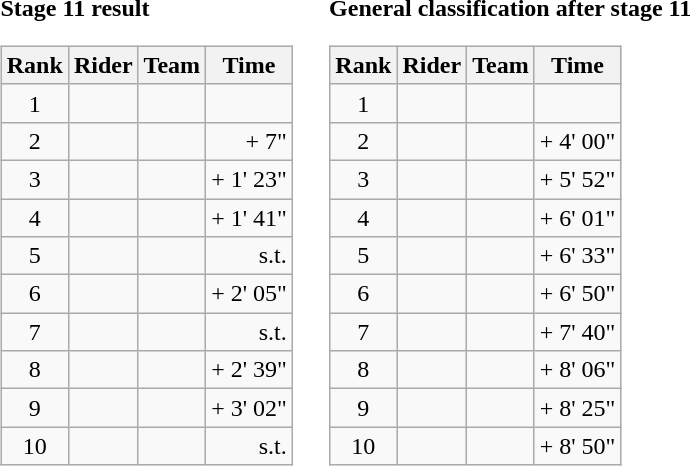<table>
<tr>
<td><strong>Stage 11 result</strong><br><table class="wikitable">
<tr>
<th scope="col">Rank</th>
<th scope="col">Rider</th>
<th scope="col">Team</th>
<th scope="col">Time</th>
</tr>
<tr>
<td style="text-align:center;">1</td>
<td></td>
<td></td>
<td style="text-align:right;"></td>
</tr>
<tr>
<td style="text-align:center;">2</td>
<td> </td>
<td></td>
<td style="text-align:right;">+ 7"</td>
</tr>
<tr>
<td style="text-align:center;">3</td>
<td></td>
<td></td>
<td style="text-align:right;">+ 1' 23"</td>
</tr>
<tr>
<td style="text-align:center;">4</td>
<td></td>
<td></td>
<td style="text-align:right;">+ 1' 41"</td>
</tr>
<tr>
<td style="text-align:center;">5</td>
<td></td>
<td></td>
<td style="text-align:right;">s.t.</td>
</tr>
<tr>
<td style="text-align:center;">6</td>
<td></td>
<td></td>
<td style="text-align:right;">+ 2' 05"</td>
</tr>
<tr>
<td style="text-align:center;">7</td>
<td></td>
<td></td>
<td style="text-align:right;">s.t.</td>
</tr>
<tr>
<td style="text-align:center;">8</td>
<td></td>
<td></td>
<td style="text-align:right;">+ 2' 39"</td>
</tr>
<tr>
<td style="text-align:center;">9</td>
<td></td>
<td></td>
<td style="text-align:right;">+ 3' 02"</td>
</tr>
<tr>
<td style="text-align:center;">10</td>
<td></td>
<td></td>
<td style="text-align:right;">s.t.</td>
</tr>
</table>
</td>
<td></td>
<td><strong>General classification after stage 11</strong><br><table class="wikitable">
<tr>
<th scope="col">Rank</th>
<th scope="col">Rider</th>
<th scope="col">Team</th>
<th scope="col">Time</th>
</tr>
<tr>
<td style="text-align:center;">1</td>
<td> </td>
<td></td>
<td style="text-align:right;"></td>
</tr>
<tr>
<td style="text-align:center;">2</td>
<td></td>
<td></td>
<td style="text-align:right;">+ 4' 00"</td>
</tr>
<tr>
<td style="text-align:center;">3</td>
<td></td>
<td></td>
<td style="text-align:right;">+ 5' 52"</td>
</tr>
<tr>
<td style="text-align:center;">4</td>
<td></td>
<td></td>
<td style="text-align:right;">+ 6' 01"</td>
</tr>
<tr>
<td style="text-align:center;">5</td>
<td></td>
<td></td>
<td style="text-align:right;">+ 6' 33"</td>
</tr>
<tr>
<td style="text-align:center;">6</td>
<td></td>
<td></td>
<td style="text-align:right;">+ 6' 50"</td>
</tr>
<tr>
<td style="text-align:center;">7</td>
<td></td>
<td></td>
<td style="text-align:right;">+ 7' 40"</td>
</tr>
<tr>
<td style="text-align:center;">8</td>
<td></td>
<td></td>
<td style="text-align:right;">+ 8' 06"</td>
</tr>
<tr>
<td style="text-align:center;">9</td>
<td></td>
<td></td>
<td style="text-align:right;">+ 8' 25"</td>
</tr>
<tr>
<td style="text-align:center;">10</td>
<td></td>
<td></td>
<td style="text-align:right;">+ 8' 50"</td>
</tr>
</table>
</td>
</tr>
</table>
